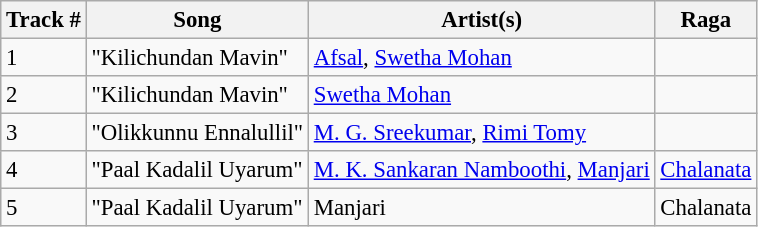<table class="wikitable" style="font-size:95%;">
<tr>
<th>Track #</th>
<th>Song</th>
<th>Artist(s)</th>
<th>Raga</th>
</tr>
<tr>
<td>1</td>
<td>"Kilichundan Mavin"</td>
<td><a href='#'>Afsal</a>, <a href='#'>Swetha Mohan</a></td>
<td></td>
</tr>
<tr>
<td>2</td>
<td>"Kilichundan Mavin"</td>
<td><a href='#'>Swetha Mohan</a></td>
<td></td>
</tr>
<tr>
<td>3</td>
<td>"Olikkunnu Ennalullil"</td>
<td><a href='#'>M. G. Sreekumar</a>, <a href='#'>Rimi Tomy</a></td>
<td></td>
</tr>
<tr>
<td>4</td>
<td>"Paal Kadalil Uyarum"</td>
<td><a href='#'>M. K. Sankaran Namboothi</a>, <a href='#'>Manjari</a></td>
<td><a href='#'>Chalanata</a></td>
</tr>
<tr>
<td>5</td>
<td>"Paal Kadalil Uyarum"</td>
<td>Manjari</td>
<td>Chalanata</td>
</tr>
</table>
